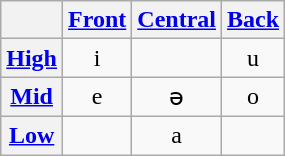<table class="wikitable" style="text-align:center">
<tr>
<th></th>
<th><a href='#'>Front</a></th>
<th><a href='#'>Central</a></th>
<th><a href='#'>Back</a></th>
</tr>
<tr>
<th><a href='#'>High</a></th>
<td align="center">i</td>
<td></td>
<td align="center">u</td>
</tr>
<tr>
<th><a href='#'>Mid</a></th>
<td>e</td>
<td>ə</td>
<td>o</td>
</tr>
<tr>
<th><a href='#'>Low</a></th>
<td></td>
<td>a</td>
<td align="center"></td>
</tr>
</table>
